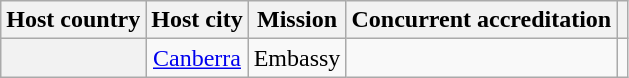<table class="wikitable plainrowheaders" style="text-align:center;">
<tr>
<th scope="col">Host country</th>
<th scope="col">Host city</th>
<th scope="col">Mission</th>
<th scope="col">Concurrent accreditation</th>
<th scope="col"></th>
</tr>
<tr>
<th scope="row"></th>
<td><a href='#'>Canberra</a></td>
<td>Embassy</td>
<td></td>
<td></td>
</tr>
</table>
